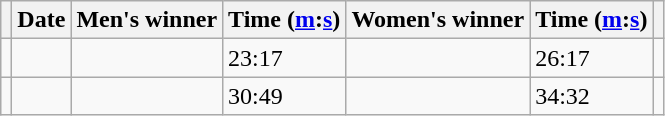<table class="wikitable">
<tr>
<th></th>
<th>Date</th>
<th>Men's winner</th>
<th>Time (<a href='#'>m</a>:<a href='#'>s</a>)</th>
<th>Women's winner</th>
<th>Time (<a href='#'>m</a>:<a href='#'>s</a>)</th>
<th></th>
</tr>
<tr>
<td></td>
<td></td>
<td></td>
<td>23:17 </td>
<td></td>
<td>26:17 </td>
<td></td>
</tr>
<tr>
<td></td>
<td></td>
<td></td>
<td>30:49 </td>
<td></td>
<td>34:32 </td>
<td></td>
</tr>
</table>
